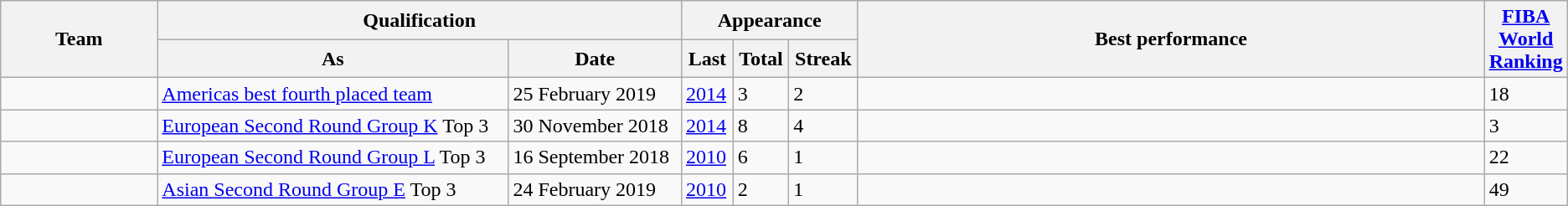<table class="wikitable">
<tr>
<th width=10% rowspan=2>Team</th>
<th colspan=2>Qualification</th>
<th colspan=3>Appearance</th>
<th width=40% rowspan=2>Best performance</th>
<th width=1% rowspan=2><a href='#'>FIBA World Ranking</a></th>
</tr>
<tr>
<th>As</th>
<th>Date</th>
<th>Last</th>
<th>Total</th>
<th>Streak</th>
</tr>
<tr>
<td align=left></td>
<td align=left><a href='#'>Americas best fourth placed team</a></td>
<td>25 February 2019</td>
<td><a href='#'>2014</a></td>
<td>3</td>
<td>2</td>
<td align=left></td>
<td>18</td>
</tr>
<tr>
<td align=left></td>
<td align=left><a href='#'>European Second Round Group K</a> Top 3</td>
<td>30 November 2018</td>
<td><a href='#'>2014</a></td>
<td>8</td>
<td>4</td>
<td align=left></td>
<td>3</td>
</tr>
<tr>
<td align=left></td>
<td align=left><a href='#'>European Second Round Group L</a> Top 3</td>
<td>16 September 2018</td>
<td><a href='#'>2010</a></td>
<td>6</td>
<td>1</td>
<td align=left></td>
<td>22</td>
</tr>
<tr>
<td align=left></td>
<td align=left><a href='#'>Asian Second Round Group E</a> Top 3</td>
<td>24 February 2019</td>
<td><a href='#'>2010</a></td>
<td>2</td>
<td>1</td>
<td align=left></td>
<td>49</td>
</tr>
</table>
